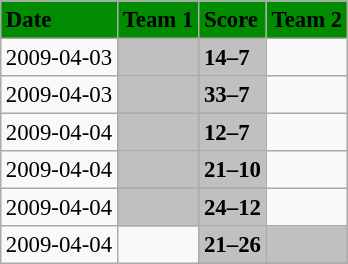<table class="wikitable" style="margin:0.5em auto; font-size:95%">
<tr bgcolor="#008B00">
<td><strong>Date</strong></td>
<td><strong>Team 1</strong></td>
<td><strong>Score</strong></td>
<td><strong>Team 2</strong></td>
</tr>
<tr>
<td>2009-04-03</td>
<td bgcolor="silver"><strong></strong></td>
<td bgcolor="silver"><strong>14–7</strong></td>
<td></td>
</tr>
<tr>
<td>2009-04-03</td>
<td bgcolor="silver"><strong></strong></td>
<td bgcolor="silver"><strong>33–7</strong></td>
<td></td>
</tr>
<tr>
<td>2009-04-04</td>
<td bgcolor="silver"><strong></strong></td>
<td bgcolor="silver"><strong>12–7</strong></td>
<td></td>
</tr>
<tr>
<td>2009-04-04</td>
<td bgcolor="silver"><strong></strong></td>
<td bgcolor="silver"><strong>21–10</strong></td>
<td></td>
</tr>
<tr>
<td>2009-04-04</td>
<td bgcolor="silver"><strong></strong></td>
<td bgcolor="silver"><strong>24–12</strong></td>
<td></td>
</tr>
<tr>
<td>2009-04-04</td>
<td></td>
<td bgcolor="silver"><strong>21–26</strong></td>
<td bgcolor="silver"><strong></strong></td>
</tr>
</table>
